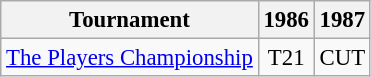<table class="wikitable" style="font-size:95%;text-align:center;">
<tr>
<th>Tournament</th>
<th>1986</th>
<th>1987</th>
</tr>
<tr>
<td align=left><a href='#'>The Players Championship</a></td>
<td>T21</td>
<td>CUT</td>
</tr>
</table>
